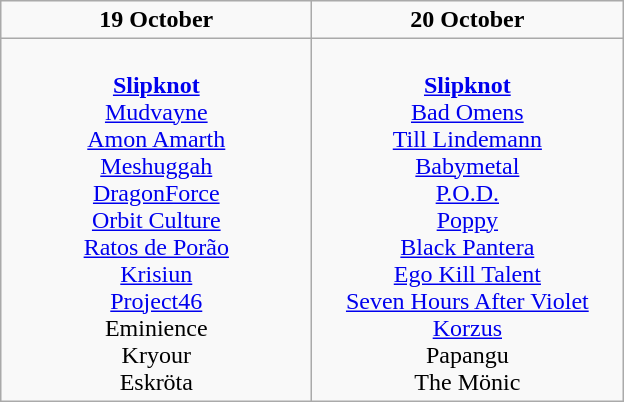<table class="wikitable">
<tr>
<td style="text-align:center;"><strong>19 October</strong></td>
<td style="text-align:center;"><strong>20 October</strong></td>
</tr>
<tr>
<td style="text-align:center; vertical-align:top; width:200px;"><br><strong><a href='#'>Slipknot</a></strong><br>
<a href='#'>Mudvayne</a><br>
<a href='#'>Amon Amarth</a><br>
<a href='#'>Meshuggah</a><br>
<a href='#'>DragonForce</a> <br>
<a href='#'>Orbit Culture</a> <br>
<a href='#'>Ratos de Porão</a> <br>
<a href='#'>Krisiun</a> <br>
<a href='#'>Project46</a> <br>
Eminience <br>
Kryour <br>
Eskröta</td>
<td style="text-align:center; vertical-align:top; width:200px;"><br><strong><a href='#'>Slipknot</a></strong><br>
<a href='#'>Bad Omens</a><br>
<a href='#'>Till Lindemann</a> <br>
<a href='#'>Babymetal</a> <br>
<a href='#'>P.O.D.</a> <br>
<a href='#'>Poppy</a> <br>
<a href='#'>Black Pantera</a> <br>
<a href='#'>Ego Kill Talent</a> <br>
<a href='#'>Seven Hours After Violet</a> <br>
<a href='#'>Korzus</a> <br>
Papangu <br>
The Mönic</td>
</tr>
</table>
